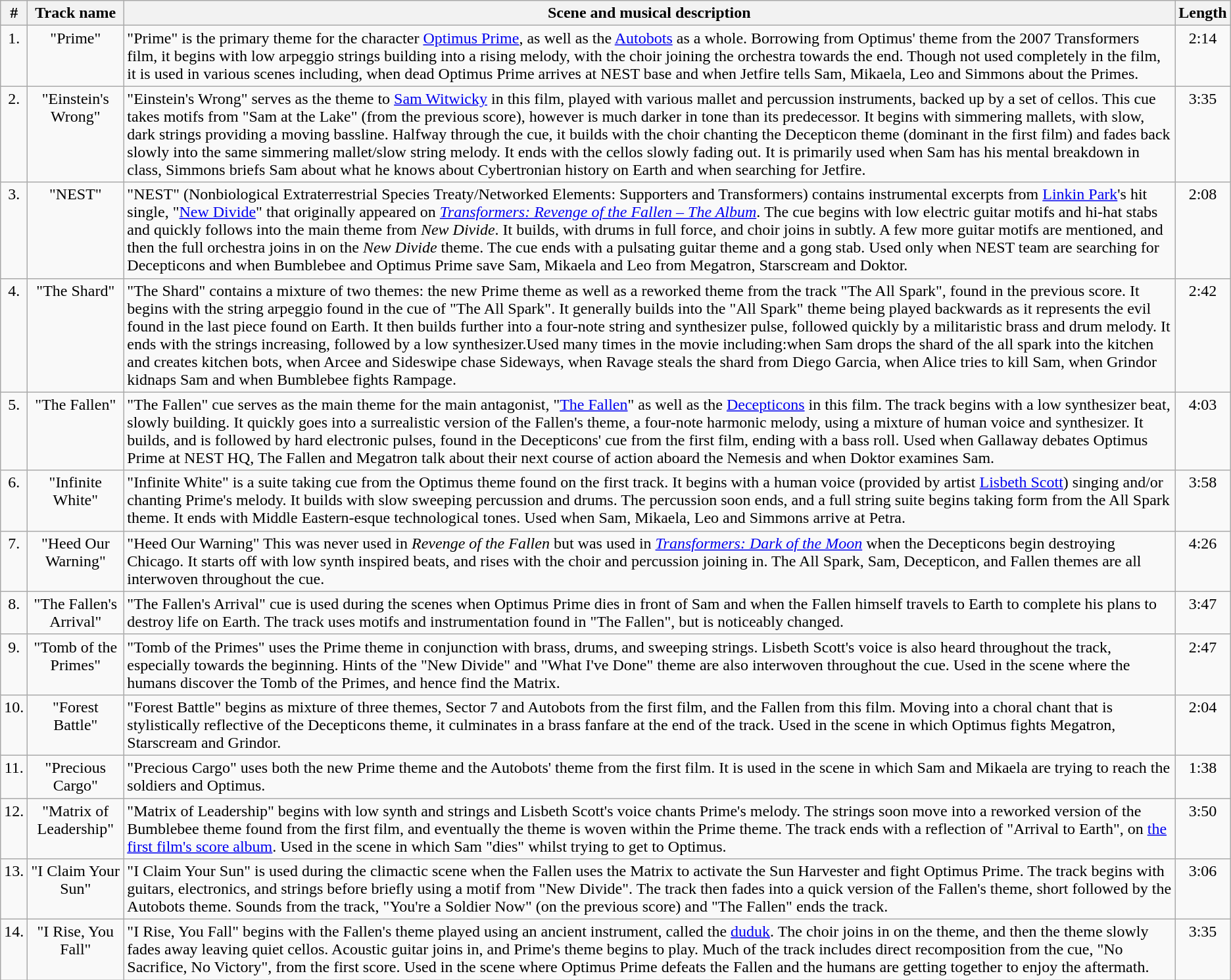<table class="wikitable">
<tr>
<th>#</th>
<th>Track name</th>
<th>Scene and musical description</th>
<th>Length</th>
</tr>
<tr style="text-align: center; vertical-align: top;">
<td>1.</td>
<td>"Prime"</td>
<td style="text-align: left;">"Prime" is the primary theme for the character <a href='#'>Optimus Prime</a>, as well as the <a href='#'>Autobots</a> as a whole. Borrowing from Optimus' theme from the 2007 Transformers film, it begins with low arpeggio strings building into a rising melody, with the choir joining the orchestra towards the end. Though not used completely in the film, it is used in various scenes including, when dead Optimus Prime arrives at NEST base and when Jetfire tells Sam, Mikaela, Leo and Simmons about the Primes.</td>
<td>2:14</td>
</tr>
<tr style="text-align: center; vertical-align: top;">
<td>2.</td>
<td>"Einstein's Wrong"</td>
<td style="text-align: left;">"Einstein's Wrong" serves as the theme to <a href='#'>Sam Witwicky</a> in this film, played with various mallet and percussion instruments, backed up by a set of cellos. This cue takes motifs from "Sam at the Lake" (from the previous score), however is much darker in tone than its predecessor. It begins with simmering mallets, with slow, dark strings providing a moving bassline. Halfway through the cue, it builds with the choir chanting the Decepticon theme (dominant in the first film) and fades back slowly into the same simmering mallet/slow string melody. It ends with the cellos slowly fading out. It is primarily used when Sam has his mental breakdown in class, Simmons briefs Sam about what he knows about Cybertronian history on Earth and when searching for Jetfire.</td>
<td>3:35</td>
</tr>
<tr style="text-align: center; vertical-align: top;">
<td>3.</td>
<td>"NEST"</td>
<td style="text-align: left;">"NEST" (Nonbiological Extraterrestrial Species Treaty/Networked Elements: Supporters and Transformers) contains instrumental excerpts from <a href='#'>Linkin Park</a>'s hit single, "<a href='#'>New Divide</a>" that originally appeared on <em><a href='#'>Transformers: Revenge of the Fallen – The Album</a></em>. The cue begins with low electric guitar motifs and hi-hat stabs and quickly follows into the main theme from <em>New Divide</em>. It builds, with drums in full force, and choir joins in subtly. A few more guitar motifs are mentioned, and then the full orchestra joins in on the <em>New Divide</em> theme. The cue ends with a pulsating guitar theme and a gong stab. Used only when NEST team are searching for Decepticons and when Bumblebee and Optimus Prime save Sam, Mikaela and Leo from Megatron, Starscream and Doktor.</td>
<td>2:08</td>
</tr>
<tr style="text-align: center; vertical-align: top;">
<td>4.</td>
<td>"The Shard"</td>
<td style="text-align: left;">"The Shard" contains a mixture of two themes: the new Prime theme as well as a reworked theme from the track "The All Spark", found in the previous score. It begins with the string arpeggio found in the cue of "The All Spark". It generally builds into the "All Spark" theme being played backwards as it represents the evil found in the last piece found on Earth. It then builds further into a four-note string and synthesizer pulse, followed quickly by a militaristic brass and drum melody. It ends with the strings increasing, followed by a low synthesizer.Used many times in the movie including:when Sam drops the shard of the all spark into the kitchen and creates kitchen bots, when Arcee and Sideswipe chase Sideways, when Ravage steals the shard from Diego Garcia, when Alice tries to kill Sam, when Grindor kidnaps Sam and when Bumblebee fights Rampage.</td>
<td>2:42</td>
</tr>
<tr style="text-align: center; vertical-align: top;">
<td>5.</td>
<td>"The Fallen"</td>
<td style="text-align: left;">"The Fallen" cue serves as the main theme for the main antagonist, "<a href='#'>The Fallen</a>" as well as the <a href='#'>Decepticons</a> in this film. The track begins with a low synthesizer beat, slowly building. It quickly goes into a surrealistic version of the Fallen's theme, a four-note harmonic melody, using a mixture of human voice and synthesizer. It builds, and is followed by hard electronic pulses, found in the Decepticons' cue from the first film, ending with a bass roll. Used when Gallaway debates Optimus Prime at NEST HQ, The Fallen and Megatron talk about their next course of action aboard the Nemesis and when Doktor examines Sam.</td>
<td>4:03</td>
</tr>
<tr style="text-align: center; vertical-align: top;">
<td>6.</td>
<td>"Infinite White"</td>
<td style="text-align: left;">"Infinite White" is a suite taking cue from the Optimus theme found on the first track. It begins with a human voice (provided by artist <a href='#'>Lisbeth Scott</a>) singing and/or chanting Prime's melody. It builds with slow sweeping percussion and drums. The percussion soon ends, and a full string suite begins taking form from the All Spark theme. It ends with Middle Eastern-esque technological tones. Used when Sam, Mikaela, Leo and Simmons arrive at Petra.</td>
<td>3:58</td>
</tr>
<tr style="text-align: center; vertical-align: top;">
<td>7.</td>
<td>"Heed Our Warning"</td>
<td style="text-align: left;">"Heed Our Warning" This was never used in <em>Revenge of the Fallen</em> but was used in <em><a href='#'>Transformers: Dark of the Moon</a></em> when the Decepticons begin destroying Chicago. It starts off with low synth inspired beats, and rises with the choir and percussion joining in. The All Spark, Sam, Decepticon, and Fallen themes are all interwoven throughout the cue.</td>
<td>4:26</td>
</tr>
<tr style="text-align: center; vertical-align: top;">
<td>8.</td>
<td>"The Fallen's Arrival"</td>
<td style="text-align: left;">"The Fallen's Arrival" cue is used during the scenes when Optimus Prime dies in front of Sam and when the Fallen himself travels to Earth to complete his plans to destroy life on Earth. The track uses motifs and instrumentation found in "The Fallen", but is noticeably changed.</td>
<td>3:47</td>
</tr>
<tr style="text-align: center; vertical-align: top;">
<td>9.</td>
<td>"Tomb of the Primes"</td>
<td style="text-align: left;">"Tomb of the Primes" uses the Prime theme in conjunction with brass, drums, and sweeping strings. Lisbeth Scott's voice is also heard throughout the track, especially towards the beginning. Hints of the "New Divide" and "What I've Done" theme are also interwoven throughout the cue. Used in the scene where the humans discover the Tomb of the Primes, and hence find the Matrix.</td>
<td>2:47</td>
</tr>
<tr style="text-align: center; vertical-align: top;">
<td>10.</td>
<td>"Forest Battle"</td>
<td style="text-align: left;">"Forest Battle" begins as mixture of three themes, Sector 7 and Autobots from the first film, and the Fallen from this film. Moving into a choral chant that is stylistically reflective of the Decepticons theme, it culminates in a brass fanfare at the end of the track. Used in the scene in which Optimus fights Megatron, Starscream and Grindor.</td>
<td>2:04</td>
</tr>
<tr style="text-align: center; vertical-align: top;">
<td>11.</td>
<td>"Precious Cargo"</td>
<td style="text-align: left;">"Precious Cargo" uses both the new Prime theme and the Autobots' theme from the first film. It is used in the scene in which Sam and Mikaela are trying to reach the soldiers and Optimus.</td>
<td>1:38</td>
</tr>
<tr style="text-align: center; vertical-align: top;">
<td>12.</td>
<td>"Matrix of Leadership"</td>
<td style="text-align: left;">"Matrix of Leadership" begins with low synth and strings and Lisbeth Scott's voice chants Prime's melody. The strings soon move into a reworked version of the Bumblebee theme found from the first film, and eventually the theme is woven within the Prime theme. The track ends with a reflection of "Arrival to Earth", on <a href='#'>the first film's score album</a>. Used in the scene in which Sam "dies" whilst trying to get to Optimus.</td>
<td>3:50</td>
</tr>
<tr style="text-align: center; vertical-align: top;">
<td>13.</td>
<td>"I Claim Your Sun"</td>
<td style="text-align: left;">"I Claim Your Sun" is used during the climactic scene when the Fallen uses the Matrix to activate the Sun Harvester and fight Optimus Prime. The track begins with guitars, electronics, and strings before briefly using a motif from "New Divide". The track then fades into a quick version of the Fallen's theme, short followed by the Autobots theme. Sounds from the track, "You're a Soldier Now" (on the previous score) and "The Fallen" ends the track.</td>
<td>3:06</td>
</tr>
<tr style="text-align: center; vertical-align: top;">
<td>14.</td>
<td>"I Rise, You Fall"</td>
<td style="text-align: left;">"I Rise, You Fall" begins with the Fallen's theme played using an ancient instrument, called the <a href='#'>duduk</a>. The choir joins in on the theme, and then the theme slowly fades away leaving quiet cellos. Acoustic guitar joins in, and Prime's theme begins to play. Much of the track includes direct recomposition from the cue, "No Sacrifice, No Victory", from the first score. Used in the scene where Optimus Prime defeats the Fallen and the humans are getting together to enjoy the aftermath.</td>
<td>3:35</td>
</tr>
</table>
